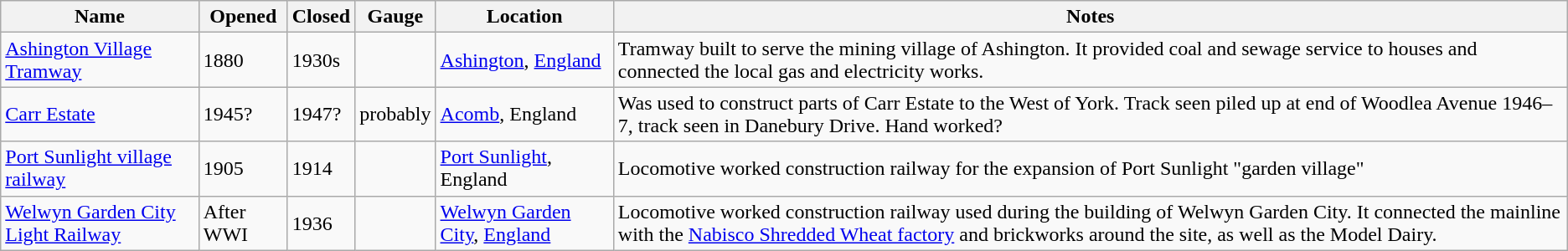<table class="wikitable">
<tr>
<th>Name</th>
<th>Opened</th>
<th>Closed</th>
<th>Gauge</th>
<th>Location</th>
<th>Notes</th>
</tr>
<tr>
<td><a href='#'>Ashington Village Tramway</a></td>
<td>1880</td>
<td>1930s</td>
<td></td>
<td><a href='#'>Ashington</a>, <a href='#'>England</a></td>
<td>Tramway built to serve the mining village of Ashington. It provided coal and sewage service to houses and connected the local gas and electricity works.</td>
</tr>
<tr>
<td><a href='#'>Carr Estate</a></td>
<td>1945?</td>
<td>1947?</td>
<td>probably </td>
<td><a href='#'>Acomb</a>, England</td>
<td>Was used to construct parts of Carr Estate to the West of York. Track seen piled up at end of Woodlea Avenue 1946–7, track seen in Danebury Drive. Hand worked?</td>
</tr>
<tr>
<td><a href='#'>Port Sunlight village railway</a></td>
<td>1905</td>
<td>1914</td>
<td></td>
<td><a href='#'>Port Sunlight</a>, England</td>
<td>Locomotive worked construction railway for the expansion of Port Sunlight "garden village"</td>
</tr>
<tr>
<td><a href='#'>Welwyn Garden City Light Railway</a></td>
<td>After WWI</td>
<td>1936</td>
<td></td>
<td><a href='#'>Welwyn Garden City</a>, <a href='#'>England</a></td>
<td>Locomotive worked construction railway used during the building of Welwyn Garden City. It connected the mainline with the <a href='#'>Nabisco Shredded Wheat factory</a> and brickworks around the site, as well as the Model Dairy.</td>
</tr>
</table>
